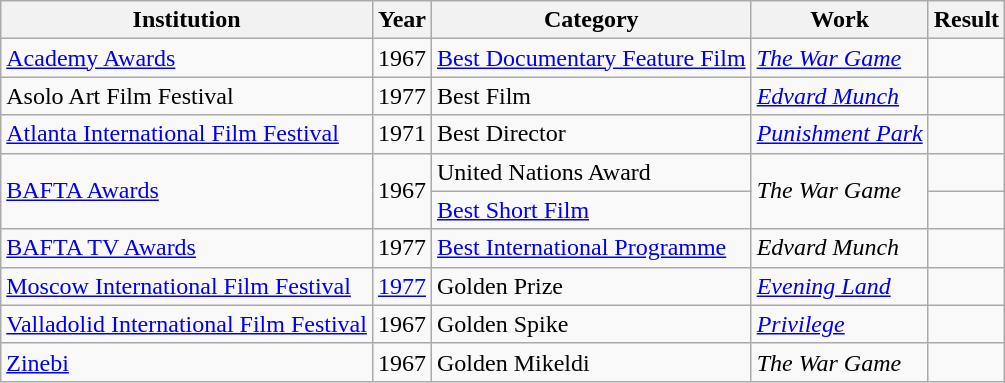<table class="wikitable">
<tr>
<th>Institution</th>
<th>Year</th>
<th>Category</th>
<th>Work</th>
<th>Result</th>
</tr>
<tr>
<td><a href='#'>Academy Awards</a></td>
<td>1967</td>
<td><a href='#'>Best Documentary Feature Film</a></td>
<td><em><a href='#'>The War Game</a></em></td>
<td></td>
</tr>
<tr>
<td>Asolo Art Film Festival</td>
<td>1977</td>
<td>Best Film</td>
<td><em><a href='#'>Edvard Munch</a></em></td>
<td></td>
</tr>
<tr>
<td><a href='#'>Atlanta International Film Festival</a></td>
<td>1971</td>
<td>Best Director</td>
<td><em><a href='#'>Punishment Park</a></em></td>
<td></td>
</tr>
<tr>
<td rowspan="2"><a href='#'>BAFTA Awards</a></td>
<td rowspan="2">1967</td>
<td>United Nations Award</td>
<td rowspan="2"><em>The War Game</em></td>
<td></td>
</tr>
<tr>
<td><a href='#'>Best Short Film</a></td>
<td></td>
</tr>
<tr>
<td><a href='#'>BAFTA TV Awards</a></td>
<td>1977</td>
<td><a href='#'>Best International Programme</a></td>
<td><em>Edvard Munch</em></td>
<td></td>
</tr>
<tr>
<td><a href='#'>Moscow International Film Festival</a></td>
<td><a href='#'>1977</a></td>
<td>Golden Prize</td>
<td><em><a href='#'>Evening Land</a></em></td>
<td></td>
</tr>
<tr>
<td><a href='#'>Valladolid International Film Festival</a></td>
<td>1967</td>
<td>Golden Spike</td>
<td><em><a href='#'>Privilege</a></em></td>
<td></td>
</tr>
<tr>
<td><a href='#'>Zinebi</a></td>
<td>1967</td>
<td>Golden Mikeldi</td>
<td><em>The War Game</em></td>
<td></td>
</tr>
</table>
